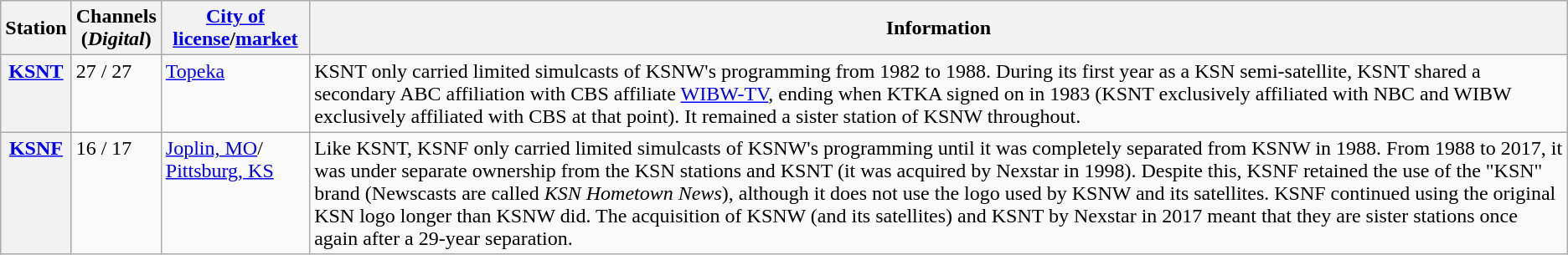<table class="wikitable">
<tr>
<th scope = "col">Station</th>
<th scope = "col">Channels<br>(<em>Digital</em>)</th>
<th scope = "col"><a href='#'>City of license</a>/<a href='#'>market</a></th>
<th scope = "col">Information</th>
</tr>
<tr style="vertical-align: top; text-align: left;">
<th scope = "row"><a href='#'>KSNT</a></th>
<td>27 / 27</td>
<td><a href='#'>Topeka</a></td>
<td>KSNT only carried limited simulcasts of KSNW's programming from 1982 to 1988. During its first year as a KSN semi-satellite, KSNT shared a secondary ABC affiliation with CBS affiliate <a href='#'>WIBW-TV</a>, ending when KTKA signed on in 1983 (KSNT exclusively affiliated with NBC and WIBW exclusively affiliated with CBS at that point). It remained a sister station of KSNW throughout.</td>
</tr>
<tr style="vertical-align: top; text-align: left;">
<th scope = "row"><a href='#'>KSNF</a></th>
<td>16 / 17</td>
<td><a href='#'>Joplin, MO</a>/<br><a href='#'>Pittsburg, KS</a></td>
<td>Like KSNT, KSNF only carried limited simulcasts of KSNW's programming until it was completely separated from KSNW in 1988. From 1988 to 2017, it was under separate ownership from the KSN stations and KSNT (it was acquired by Nexstar in 1998). Despite this, KSNF retained the use of the "KSN" brand (Newscasts are called <em>KSN Hometown News</em>), although it does not use the logo used by KSNW and its satellites. KSNF continued using the original KSN logo longer than KSNW did. The acquisition of KSNW (and its satellites) and KSNT by Nexstar in 2017 meant that they are sister stations once again after a 29-year separation.</td>
</tr>
</table>
